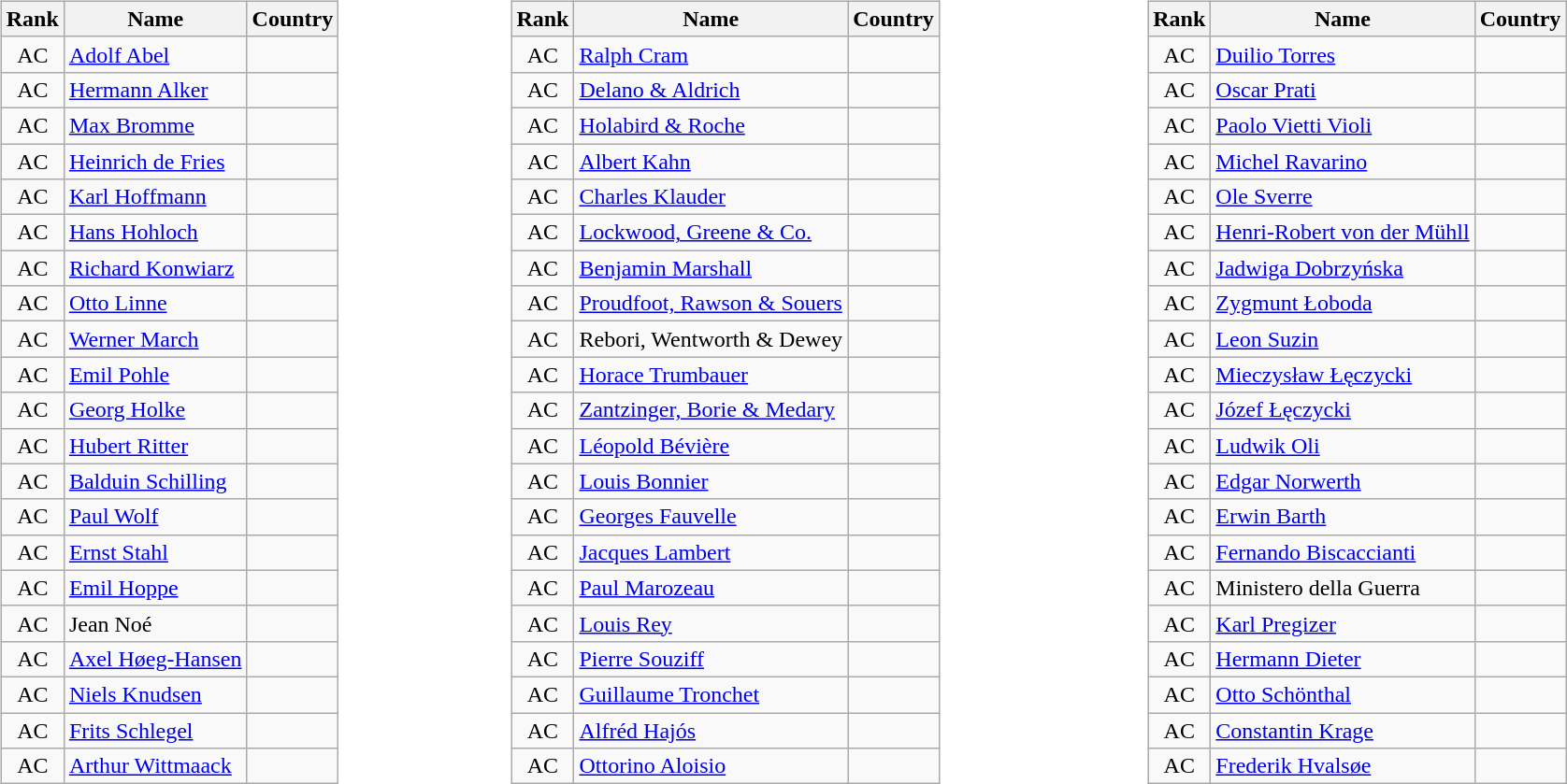<table width="100%">
<tr valign="top">
<td><br><table class="wikitable sortable" style="text-align:center">
<tr>
<th>Rank</th>
<th>Name</th>
<th>Country</th>
</tr>
<tr>
<td>AC</td>
<td align="left"><a href='#'>Adolf Abel</a></td>
<td align="left"></td>
</tr>
<tr>
<td>AC</td>
<td align="left"><a href='#'>Hermann Alker</a></td>
<td align="left"></td>
</tr>
<tr>
<td>AC</td>
<td align="left"><a href='#'>Max Bromme</a></td>
<td align="left"></td>
</tr>
<tr>
<td>AC</td>
<td align="left"><a href='#'>Heinrich de Fries</a></td>
<td align="left"></td>
</tr>
<tr>
<td>AC</td>
<td align="left"><a href='#'>Karl Hoffmann</a></td>
<td align="left"></td>
</tr>
<tr>
<td>AC</td>
<td align="left"><a href='#'>Hans Hohloch</a></td>
<td align="left"></td>
</tr>
<tr>
<td>AC</td>
<td align="left"><a href='#'>Richard Konwiarz</a></td>
<td align="left"></td>
</tr>
<tr>
<td>AC</td>
<td align="left"><a href='#'>Otto Linne</a></td>
<td align="left"></td>
</tr>
<tr>
<td>AC</td>
<td align="left"><a href='#'>Werner March</a></td>
<td align="left"></td>
</tr>
<tr>
<td>AC</td>
<td align="left"><a href='#'>Emil Pohle</a></td>
<td align="left"></td>
</tr>
<tr>
<td>AC</td>
<td align="left"><a href='#'>Georg Holke</a></td>
<td align="left"></td>
</tr>
<tr>
<td>AC</td>
<td align="left"><a href='#'>Hubert Ritter</a></td>
<td align="left"></td>
</tr>
<tr>
<td>AC</td>
<td align="left"><a href='#'>Balduin Schilling</a></td>
<td align="left"></td>
</tr>
<tr>
<td>AC</td>
<td align="left"><a href='#'>Paul Wolf</a></td>
<td align="left"></td>
</tr>
<tr>
<td>AC</td>
<td align="left"><a href='#'>Ernst Stahl</a></td>
<td align="left"></td>
</tr>
<tr>
<td>AC</td>
<td align="left"><a href='#'>Emil Hoppe</a></td>
<td align="left"></td>
</tr>
<tr>
<td>AC</td>
<td align="left">Jean Noé</td>
<td align="left"></td>
</tr>
<tr>
<td>AC</td>
<td align="left"><a href='#'>Axel Høeg-Hansen</a></td>
<td align="left"></td>
</tr>
<tr>
<td>AC</td>
<td align="left"><a href='#'>Niels Knudsen</a></td>
<td align="left"></td>
</tr>
<tr>
<td>AC</td>
<td align="left"><a href='#'>Frits Schlegel</a></td>
<td align="left"></td>
</tr>
<tr>
<td>AC</td>
<td align="left"><a href='#'>Arthur Wittmaack</a></td>
<td align="left"></td>
</tr>
</table>
</td>
<td><br><table class="wikitable sortable" style="text-align:center">
<tr>
<th>Rank</th>
<th>Name</th>
<th>Country</th>
</tr>
<tr>
<td>AC</td>
<td align="left"><a href='#'>Ralph Cram</a></td>
<td align="left"></td>
</tr>
<tr>
<td>AC</td>
<td align="left"><a href='#'>Delano & Aldrich</a></td>
<td align="left"></td>
</tr>
<tr>
<td>AC</td>
<td align="left"><a href='#'>Holabird & Roche</a></td>
<td align="left"></td>
</tr>
<tr>
<td>AC</td>
<td align="left"><a href='#'>Albert Kahn</a></td>
<td align="left"></td>
</tr>
<tr>
<td>AC</td>
<td align="left"><a href='#'>Charles Klauder</a></td>
<td align="left"></td>
</tr>
<tr>
<td>AC</td>
<td align="left"><a href='#'>Lockwood, Greene & Co.</a></td>
<td align="left"></td>
</tr>
<tr>
<td>AC</td>
<td align="left"><a href='#'>Benjamin Marshall</a></td>
<td align="left"></td>
</tr>
<tr>
<td>AC</td>
<td align="left"><a href='#'>Proudfoot, Rawson & Souers</a></td>
<td align="left"></td>
</tr>
<tr>
<td>AC</td>
<td align="left">Rebori, Wentworth & Dewey</td>
<td align="left"></td>
</tr>
<tr>
<td>AC</td>
<td align="left"><a href='#'>Horace Trumbauer</a></td>
<td align="left"></td>
</tr>
<tr>
<td>AC</td>
<td align="left"><a href='#'>Zantzinger, Borie & Medary</a></td>
<td align="left"></td>
</tr>
<tr>
<td>AC</td>
<td align="left"><a href='#'>Léopold Bévière</a></td>
<td align="left"></td>
</tr>
<tr>
<td>AC</td>
<td align="left"><a href='#'>Louis Bonnier</a></td>
<td align="left"></td>
</tr>
<tr>
<td>AC</td>
<td align="left"><a href='#'>Georges Fauvelle</a></td>
<td align="left"></td>
</tr>
<tr>
<td>AC</td>
<td align="left"><a href='#'>Jacques Lambert</a></td>
<td align="left"></td>
</tr>
<tr>
<td>AC</td>
<td align="left"><a href='#'>Paul Marozeau</a></td>
<td align="left"></td>
</tr>
<tr>
<td>AC</td>
<td align="left"><a href='#'>Louis Rey</a></td>
<td align="left"></td>
</tr>
<tr>
<td>AC</td>
<td align="left"><a href='#'>Pierre Souziff</a></td>
<td align="left"></td>
</tr>
<tr>
<td>AC</td>
<td align="left"><a href='#'>Guillaume Tronchet</a></td>
<td align="left"></td>
</tr>
<tr>
<td>AC</td>
<td align="left"><a href='#'>Alfréd Hajós</a></td>
<td align="left"></td>
</tr>
<tr>
<td>AC</td>
<td align="left"><a href='#'>Ottorino Aloisio</a></td>
<td align="left"></td>
</tr>
</table>
</td>
<td><br><table class="wikitable sortable" style="text-align:center">
<tr>
<th>Rank</th>
<th>Name</th>
<th>Country</th>
</tr>
<tr>
<td>AC</td>
<td align="left"><a href='#'>Duilio Torres</a></td>
<td align="left"></td>
</tr>
<tr>
<td>AC</td>
<td align="left"><a href='#'>Oscar Prati</a></td>
<td align="left"></td>
</tr>
<tr>
<td>AC</td>
<td align="left"><a href='#'>Paolo Vietti Violi</a></td>
<td align="left"></td>
</tr>
<tr>
<td>AC</td>
<td align="left"><a href='#'>Michel Ravarino</a></td>
<td align="left"></td>
</tr>
<tr>
<td>AC</td>
<td align="left"><a href='#'>Ole Sverre</a></td>
<td align="left"></td>
</tr>
<tr>
<td>AC</td>
<td align="left"><a href='#'>Henri-Robert von der Mühll</a></td>
<td align="left"></td>
</tr>
<tr>
<td>AC</td>
<td align="left"><a href='#'>Jadwiga Dobrzyńska</a></td>
<td align="left"></td>
</tr>
<tr>
<td>AC</td>
<td align="left"><a href='#'>Zygmunt Łoboda</a></td>
<td align="left"></td>
</tr>
<tr>
<td>AC</td>
<td align="left"><a href='#'>Leon Suzin</a></td>
<td align="left"></td>
</tr>
<tr>
<td>AC</td>
<td align="left"><a href='#'>Mieczysław Łęczycki</a></td>
<td align="left"></td>
</tr>
<tr>
<td>AC</td>
<td align="left"><a href='#'>Józef Łęczycki</a></td>
<td align="left"></td>
</tr>
<tr>
<td>AC</td>
<td align="left"><a href='#'>Ludwik Oli</a></td>
<td align="left"></td>
</tr>
<tr>
<td>AC</td>
<td align="left"><a href='#'>Edgar Norwerth</a></td>
<td align="left"></td>
</tr>
<tr>
<td>AC</td>
<td align="left"><a href='#'>Erwin Barth</a></td>
<td align="left"></td>
</tr>
<tr>
<td>AC</td>
<td align="left"><a href='#'>Fernando Biscaccianti</a></td>
<td align="left"></td>
</tr>
<tr>
<td>AC</td>
<td align="left">Ministero della Guerra </td>
<td align="left"></td>
</tr>
<tr>
<td>AC</td>
<td align="left"><a href='#'>Karl Pregizer</a></td>
<td align="left"></td>
</tr>
<tr>
<td>AC</td>
<td align="left"><a href='#'>Hermann Dieter</a></td>
<td align="left"></td>
</tr>
<tr>
<td>AC</td>
<td align="left"><a href='#'>Otto Schönthal</a></td>
<td align="left"></td>
</tr>
<tr>
<td>AC</td>
<td align="left"><a href='#'>Constantin Krage</a></td>
<td align="left"></td>
</tr>
<tr>
<td>AC</td>
<td align="left"><a href='#'>Frederik Hvalsøe</a></td>
<td align="left"></td>
</tr>
</table>
</td>
</tr>
</table>
